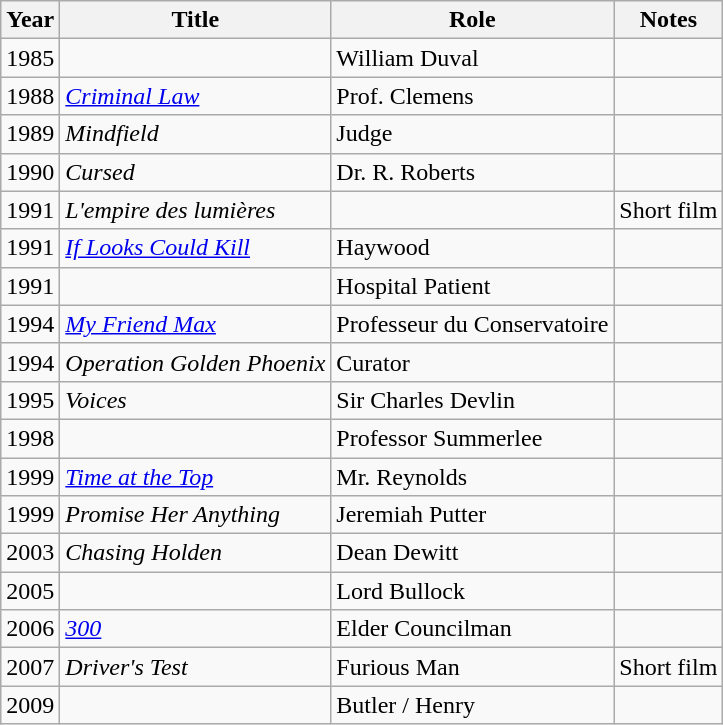<table class="wikitable sortable">
<tr>
<th>Year</th>
<th>Title</th>
<th>Role</th>
<th class="unsortable">Notes</th>
</tr>
<tr>
<td>1985</td>
<td><em></em></td>
<td>William Duval</td>
<td></td>
</tr>
<tr>
<td>1988</td>
<td><em><a href='#'>Criminal Law</a></em></td>
<td>Prof. Clemens</td>
<td></td>
</tr>
<tr>
<td>1989</td>
<td><em>Mindfield</em></td>
<td>Judge</td>
<td></td>
</tr>
<tr>
<td>1990</td>
<td><em>Cursed</em></td>
<td>Dr. R. Roberts</td>
<td></td>
</tr>
<tr>
<td>1991</td>
<td><em>L'empire des lumières</em></td>
<td></td>
<td>Short film</td>
</tr>
<tr>
<td>1991</td>
<td><em><a href='#'>If Looks Could Kill</a></em></td>
<td>Haywood</td>
<td></td>
</tr>
<tr>
<td>1991</td>
<td><em></em></td>
<td>Hospital Patient</td>
<td></td>
</tr>
<tr>
<td>1994</td>
<td><em><a href='#'>My Friend Max</a></em></td>
<td>Professeur du Conservatoire</td>
<td></td>
</tr>
<tr>
<td>1994</td>
<td><em>Operation Golden Phoenix</em></td>
<td>Curator</td>
<td></td>
</tr>
<tr>
<td>1995</td>
<td><em>Voices</em></td>
<td>Sir Charles Devlin</td>
<td></td>
</tr>
<tr>
<td>1998</td>
<td><em></em></td>
<td>Professor Summerlee</td>
<td></td>
</tr>
<tr>
<td>1999</td>
<td><em><a href='#'>Time at the Top</a></em></td>
<td>Mr. Reynolds</td>
<td></td>
</tr>
<tr>
<td>1999</td>
<td><em>Promise Her Anything</em></td>
<td>Jeremiah Putter</td>
<td></td>
</tr>
<tr>
<td>2003</td>
<td><em>Chasing Holden</em></td>
<td>Dean Dewitt</td>
<td></td>
</tr>
<tr>
<td>2005</td>
<td><em></em></td>
<td>Lord Bullock</td>
<td></td>
</tr>
<tr>
<td>2006</td>
<td><em><a href='#'>300</a></em></td>
<td>Elder Councilman</td>
<td></td>
</tr>
<tr>
<td>2007</td>
<td><em>Driver's Test</em></td>
<td>Furious Man</td>
<td>Short film</td>
</tr>
<tr>
<td>2009</td>
<td><em></em></td>
<td>Butler / Henry</td>
<td></td>
</tr>
</table>
